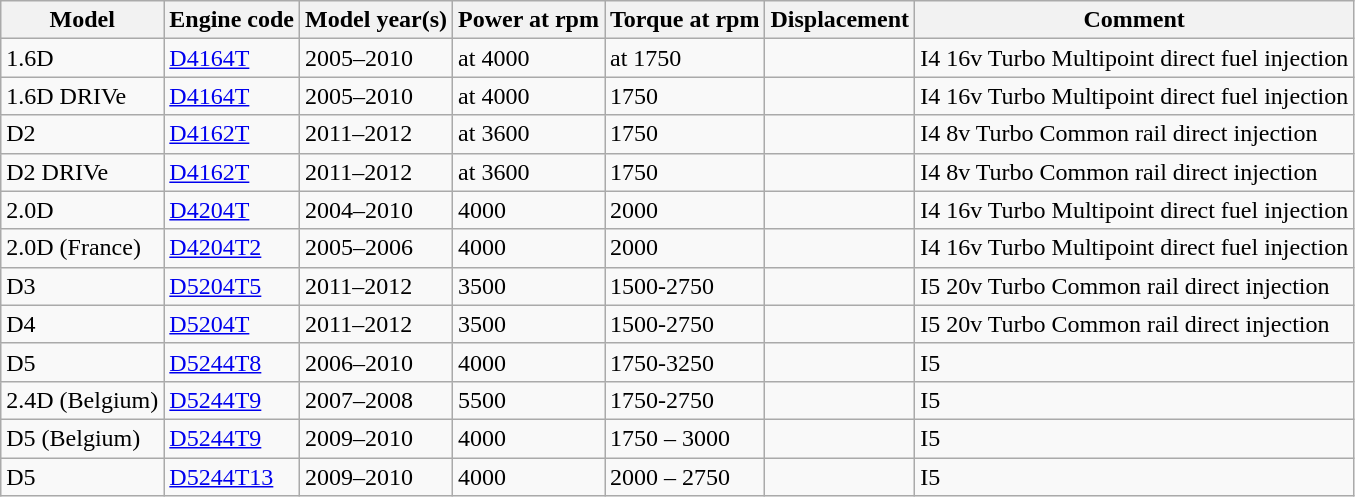<table class="wikitable collapsible sortable">
<tr>
<th>Model</th>
<th>Engine code</th>
<th>Model year(s)</th>
<th>Power at rpm</th>
<th>Torque at rpm</th>
<th>Displacement</th>
<th>Comment</th>
</tr>
<tr>
<td>1.6D</td>
<td><a href='#'>D4164T</a></td>
<td>2005–2010</td>
<td> at 4000</td>
<td> at 1750</td>
<td></td>
<td>I4 16v Turbo Multipoint direct fuel injection</td>
</tr>
<tr>
<td>1.6D DRIVe</td>
<td><a href='#'>D4164T</a></td>
<td>2005–2010</td>
<td> at 4000</td>
<td> 1750</td>
<td></td>
<td>I4 16v Turbo Multipoint direct fuel injection</td>
</tr>
<tr>
<td>D2</td>
<td><a href='#'>D4162T</a></td>
<td>2011–2012</td>
<td> at 3600</td>
<td> 1750</td>
<td></td>
<td>I4 8v Turbo Common rail direct injection</td>
</tr>
<tr>
<td>D2 DRIVe</td>
<td><a href='#'>D4162T</a></td>
<td>2011–2012</td>
<td> at 3600</td>
<td> 1750</td>
<td></td>
<td>I4 8v Turbo Common rail direct injection</td>
</tr>
<tr>
<td>2.0D</td>
<td><a href='#'>D4204T</a></td>
<td>2004–2010</td>
<td> 4000</td>
<td> 2000</td>
<td></td>
<td>I4 16v Turbo Multipoint direct fuel injection</td>
</tr>
<tr>
<td>2.0D (France)</td>
<td><a href='#'>D4204T2</a></td>
<td>2005–2006</td>
<td> 4000</td>
<td> 2000</td>
<td></td>
<td>I4 16v Turbo Multipoint direct fuel injection</td>
</tr>
<tr>
<td>D3</td>
<td><a href='#'>D5204T5</a></td>
<td>2011–2012</td>
<td> 3500</td>
<td> 1500-2750</td>
<td></td>
<td>I5 20v Turbo Common rail direct injection</td>
</tr>
<tr>
<td>D4</td>
<td><a href='#'>D5204T</a></td>
<td>2011–2012</td>
<td> 3500</td>
<td> 1500-2750</td>
<td></td>
<td>I5 20v Turbo Common rail direct injection</td>
</tr>
<tr>
<td>D5</td>
<td><a href='#'>D5244T8</a></td>
<td>2006–2010</td>
<td> 4000</td>
<td> 1750-3250</td>
<td></td>
<td>I5</td>
</tr>
<tr>
<td>2.4D (Belgium)</td>
<td><a href='#'>D5244T9</a></td>
<td>2007–2008</td>
<td> 5500</td>
<td> 1750-2750</td>
<td></td>
<td>I5</td>
</tr>
<tr>
<td>D5 (Belgium)</td>
<td><a href='#'>D5244T9</a></td>
<td>2009–2010</td>
<td> 4000</td>
<td> 1750 – 3000</td>
<td></td>
<td>I5</td>
</tr>
<tr>
<td>D5</td>
<td><a href='#'>D5244T13</a></td>
<td>2009–2010</td>
<td> 4000</td>
<td> 2000 – 2750</td>
<td></td>
<td>I5</td>
</tr>
</table>
